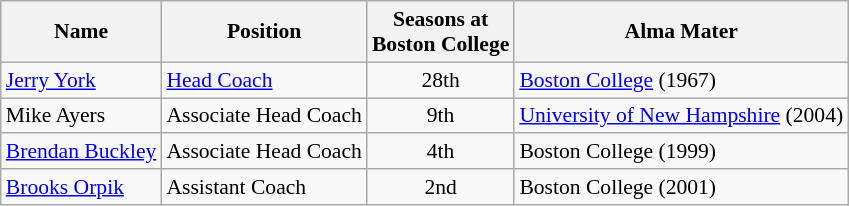<table class="wikitable" border="1" style="font-size:90%;">
<tr>
<th>Name</th>
<th>Position</th>
<th>Seasons at<br>Boston College</th>
<th>Alma Mater</th>
</tr>
<tr>
<td><a href='#'>Jerry York</a></td>
<td><a href='#'>Head Coach</a></td>
<td align=center>28th</td>
<td><a href='#'>Boston College</a> (1967)</td>
</tr>
<tr>
<td>Mike Ayers</td>
<td>Associate Head Coach</td>
<td align=center>9th</td>
<td><a href='#'>University of New Hampshire</a> (2004)</td>
</tr>
<tr>
<td><a href='#'>Brendan Buckley</a></td>
<td>Associate Head Coach</td>
<td align=center>4th</td>
<td>Boston College (1999)</td>
</tr>
<tr>
<td><a href='#'>Brooks Orpik</a></td>
<td>Assistant Coach</td>
<td align=center>2nd</td>
<td>Boston College (2001)</td>
</tr>
</table>
